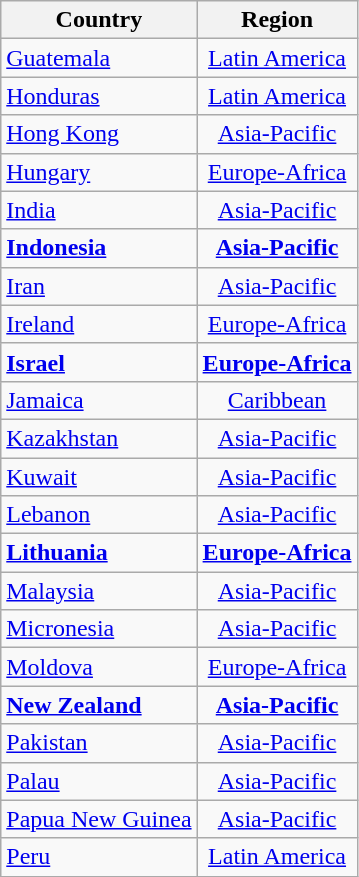<table class="wikitable sortable" style="text-align:center;">
<tr>
<th>Country</th>
<th>Region</th>
</tr>
<tr>
<td align="left"> <a href='#'>Guatemala</a></td>
<td><a href='#'>Latin America</a></td>
</tr>
<tr>
<td align="left"> <a href='#'>Honduras</a></td>
<td><a href='#'>Latin America</a></td>
</tr>
<tr>
<td align="left"> <a href='#'>Hong Kong</a></td>
<td><a href='#'>Asia-Pacific</a></td>
</tr>
<tr>
<td align="left"> <a href='#'>Hungary</a></td>
<td><a href='#'>Europe-Africa</a></td>
</tr>
<tr>
<td align="left"> <a href='#'>India</a></td>
<td><a href='#'>Asia-Pacific</a></td>
</tr>
<tr>
<td align="left"><strong> <a href='#'>Indonesia</a></strong></td>
<td><strong><a href='#'>Asia-Pacific</a></strong></td>
</tr>
<tr>
<td align="left"> <a href='#'>Iran</a></td>
<td><a href='#'>Asia-Pacific</a></td>
</tr>
<tr>
<td align="left"> <a href='#'>Ireland</a></td>
<td><a href='#'>Europe-Africa</a></td>
</tr>
<tr>
<td align="left"><strong> <a href='#'>Israel</a></strong></td>
<td><strong><a href='#'>Europe-Africa</a></strong></td>
</tr>
<tr>
<td align="left"> <a href='#'>Jamaica</a></td>
<td><a href='#'>Caribbean</a></td>
</tr>
<tr>
<td align="left"> <a href='#'>Kazakhstan</a></td>
<td><a href='#'>Asia-Pacific</a></td>
</tr>
<tr>
<td align="left"> <a href='#'>Kuwait</a></td>
<td><a href='#'>Asia-Pacific</a></td>
</tr>
<tr>
<td align="left"> <a href='#'>Lebanon</a></td>
<td><a href='#'>Asia-Pacific</a></td>
</tr>
<tr>
<td align="left"><strong> <a href='#'>Lithuania</a></strong></td>
<td><strong><a href='#'>Europe-Africa</a></strong></td>
</tr>
<tr>
<td align="left"> <a href='#'>Malaysia</a></td>
<td><a href='#'>Asia-Pacific</a></td>
</tr>
<tr>
<td align="left"> <a href='#'>Micronesia</a></td>
<td><a href='#'>Asia-Pacific</a></td>
</tr>
<tr>
<td align="left"> <a href='#'>Moldova</a></td>
<td><a href='#'>Europe-Africa</a></td>
</tr>
<tr>
<td align="left"><strong> <a href='#'>New Zealand</a></strong></td>
<td><strong><a href='#'>Asia-Pacific</a></strong></td>
</tr>
<tr>
<td align="left"> <a href='#'>Pakistan</a></td>
<td><a href='#'>Asia-Pacific</a></td>
</tr>
<tr>
<td align="left"> <a href='#'>Palau</a></td>
<td><a href='#'>Asia-Pacific</a></td>
</tr>
<tr>
<td align="left"> <a href='#'>Papua New Guinea</a></td>
<td><a href='#'>Asia-Pacific</a></td>
</tr>
<tr>
<td align="left"> <a href='#'>Peru</a></td>
<td><a href='#'>Latin America</a></td>
</tr>
</table>
